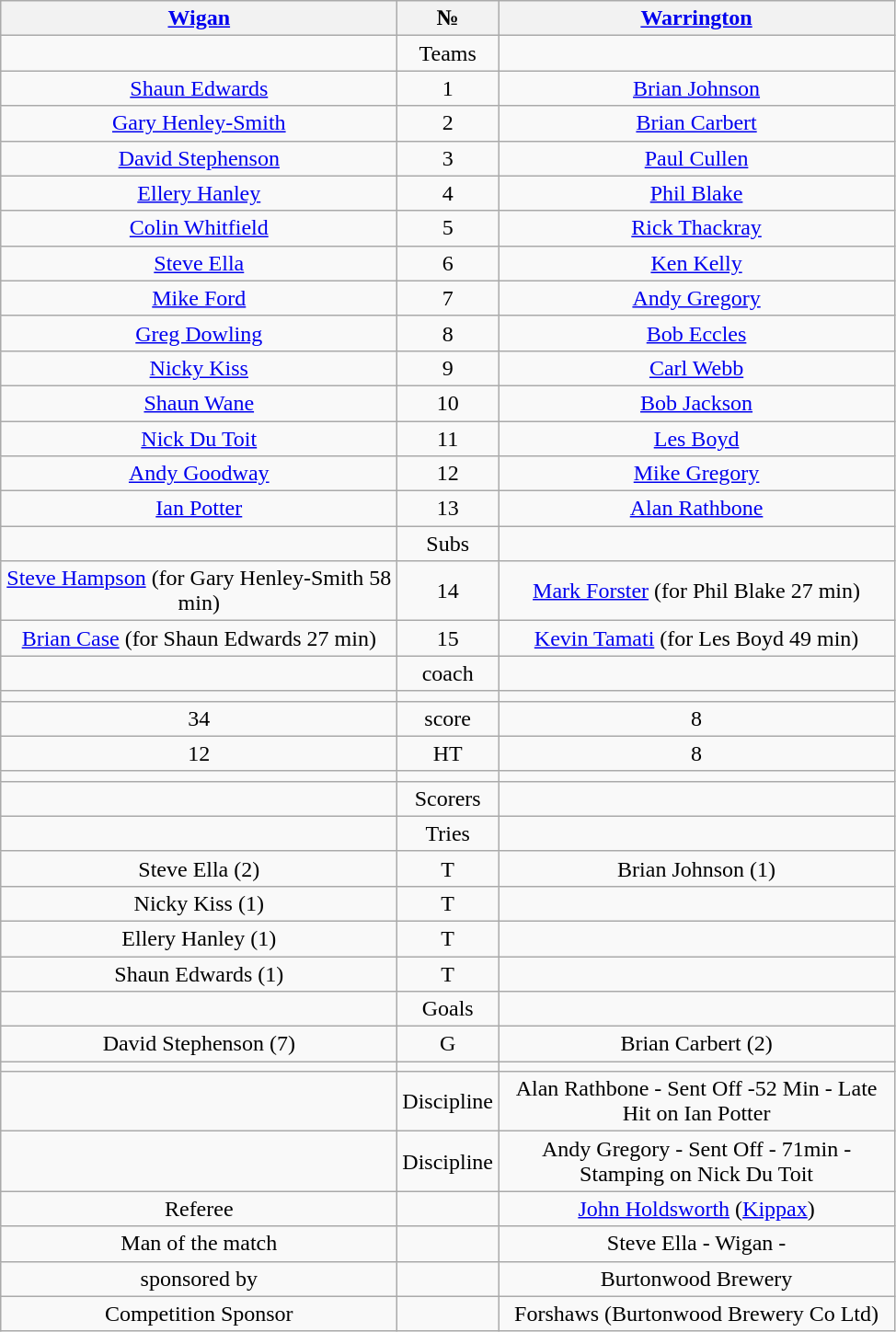<table class="wikitable" style="text-align:center;">
<tr>
<th width=280 abbr=winner><a href='#'>Wigan</a></th>
<th width=60 abbr="Number">№</th>
<th width=280 abbr=runner-up><a href='#'>Warrington</a></th>
</tr>
<tr>
<td></td>
<td>Teams</td>
<td></td>
</tr>
<tr>
<td><a href='#'>Shaun Edwards</a></td>
<td>1</td>
<td><a href='#'>Brian Johnson</a></td>
</tr>
<tr>
<td><a href='#'>Gary Henley-Smith</a></td>
<td>2</td>
<td><a href='#'>Brian Carbert</a></td>
</tr>
<tr>
<td><a href='#'>David Stephenson</a></td>
<td>3</td>
<td><a href='#'>Paul Cullen</a></td>
</tr>
<tr>
<td><a href='#'>Ellery Hanley</a></td>
<td>4</td>
<td><a href='#'>Phil Blake</a></td>
</tr>
<tr>
<td><a href='#'>Colin Whitfield</a></td>
<td>5</td>
<td><a href='#'>Rick Thackray</a></td>
</tr>
<tr>
<td><a href='#'>Steve Ella</a></td>
<td>6</td>
<td><a href='#'>Ken Kelly</a></td>
</tr>
<tr>
<td><a href='#'>Mike Ford</a></td>
<td>7</td>
<td><a href='#'>Andy Gregory</a></td>
</tr>
<tr>
<td><a href='#'>Greg Dowling</a></td>
<td>8</td>
<td><a href='#'>Bob Eccles</a></td>
</tr>
<tr>
<td><a href='#'>Nicky Kiss</a></td>
<td>9</td>
<td><a href='#'>Carl Webb</a></td>
</tr>
<tr>
<td><a href='#'>Shaun Wane</a></td>
<td>10</td>
<td><a href='#'>Bob Jackson</a></td>
</tr>
<tr>
<td><a href='#'>Nick Du Toit</a></td>
<td>11</td>
<td><a href='#'>Les Boyd</a></td>
</tr>
<tr>
<td><a href='#'>Andy Goodway</a></td>
<td>12</td>
<td><a href='#'>Mike Gregory</a></td>
</tr>
<tr>
<td><a href='#'>Ian Potter</a></td>
<td>13</td>
<td><a href='#'>Alan Rathbone</a></td>
</tr>
<tr>
<td></td>
<td>Subs</td>
<td></td>
</tr>
<tr>
<td><a href='#'>Steve Hampson</a> (for Gary Henley-Smith 58 min)</td>
<td>14</td>
<td><a href='#'>Mark Forster</a> (for Phil Blake 27 min)</td>
</tr>
<tr>
<td><a href='#'>Brian Case</a> (for Shaun Edwards 27 min)</td>
<td>15</td>
<td><a href='#'>Kevin Tamati</a> (for Les Boyd 49 min)</td>
</tr>
<tr>
<td></td>
<td>coach</td>
<td></td>
</tr>
<tr>
<td></td>
<td></td>
<td></td>
</tr>
<tr>
<td>34</td>
<td>score</td>
<td>8</td>
</tr>
<tr>
<td>12</td>
<td>HT</td>
<td>8</td>
</tr>
<tr>
<td></td>
<td></td>
<td></td>
</tr>
<tr>
<td></td>
<td>Scorers</td>
<td></td>
</tr>
<tr>
<td></td>
<td>Tries</td>
<td></td>
</tr>
<tr>
<td>Steve Ella (2)</td>
<td>T</td>
<td>Brian Johnson (1)</td>
</tr>
<tr>
<td>Nicky Kiss (1)</td>
<td>T</td>
<td></td>
</tr>
<tr>
<td>Ellery Hanley (1)</td>
<td>T</td>
<td></td>
</tr>
<tr>
<td>Shaun Edwards (1)</td>
<td>T</td>
<td></td>
</tr>
<tr>
<td></td>
<td>Goals</td>
<td></td>
</tr>
<tr>
<td>David Stephenson (7)</td>
<td>G</td>
<td>Brian Carbert (2)</td>
</tr>
<tr>
<td></td>
<td></td>
<td></td>
</tr>
<tr>
<td></td>
<td>Discipline</td>
<td>Alan Rathbone - Sent Off -52 Min - Late Hit on Ian Potter</td>
</tr>
<tr>
<td></td>
<td>Discipline</td>
<td>Andy Gregory - Sent Off - 71min - Stamping on Nick Du Toit</td>
</tr>
<tr>
<td>Referee</td>
<td></td>
<td><a href='#'>John Holdsworth</a> (<a href='#'>Kippax</a>)</td>
</tr>
<tr>
<td>Man of the match</td>
<td></td>
<td>Steve Ella - Wigan - </td>
</tr>
<tr>
<td>sponsored by</td>
<td></td>
<td>Burtonwood Brewery</td>
</tr>
<tr>
<td>Competition Sponsor</td>
<td></td>
<td>Forshaws (Burtonwood Brewery Co Ltd)</td>
</tr>
</table>
